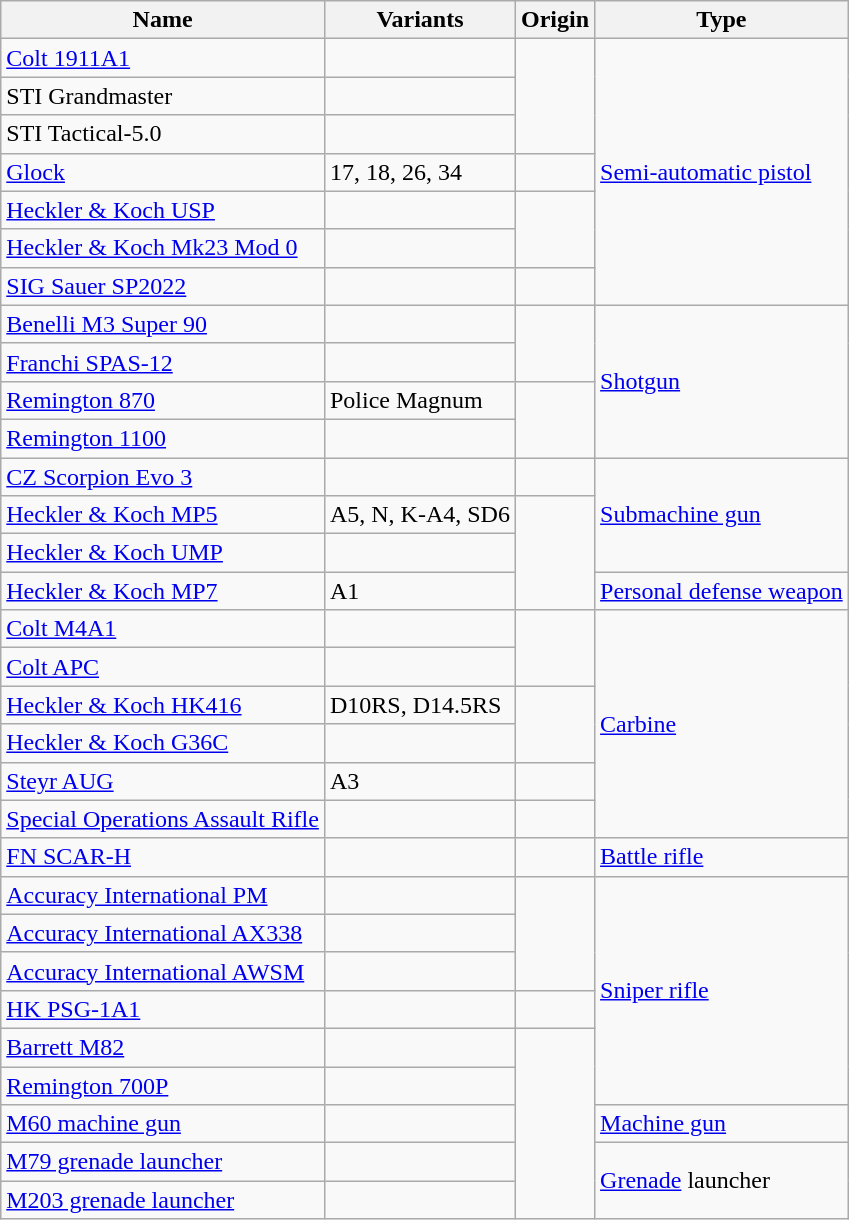<table class="wikitable">
<tr>
<th>Name</th>
<th>Variants</th>
<th>Origin</th>
<th>Type</th>
</tr>
<tr>
<td><a href='#'>Colt 1911A1</a></td>
<td></td>
<td rowspan="3"></td>
<td rowspan="7"><a href='#'>Semi-automatic pistol</a></td>
</tr>
<tr>
<td>STI Grandmaster</td>
<td></td>
</tr>
<tr>
<td>STI Tactical-5.0</td>
<td></td>
</tr>
<tr>
<td><a href='#'>Glock</a></td>
<td>17, 18, 26, 34</td>
<td></td>
</tr>
<tr>
<td><a href='#'>Heckler & Koch USP</a></td>
<td></td>
<td rowspan="2"></td>
</tr>
<tr>
<td><a href='#'>Heckler & Koch Mk23 Mod 0</a></td>
<td></td>
</tr>
<tr>
<td><a href='#'>SIG Sauer SP2022</a></td>
<td></td>
<td></td>
</tr>
<tr>
<td><a href='#'>Benelli M3 Super 90</a></td>
<td></td>
<td rowspan="2"></td>
<td rowspan="4"><a href='#'>Shotgun</a></td>
</tr>
<tr>
<td><a href='#'>Franchi SPAS-12</a></td>
<td></td>
</tr>
<tr>
<td><a href='#'>Remington 870</a></td>
<td>Police Magnum</td>
<td rowspan="2"></td>
</tr>
<tr>
<td><a href='#'>Remington 1100</a></td>
<td></td>
</tr>
<tr>
<td><a href='#'>CZ Scorpion Evo 3</a></td>
<td></td>
<td></td>
<td rowspan="3"><a href='#'>Submachine gun</a></td>
</tr>
<tr>
<td><a href='#'>Heckler & Koch MP5</a></td>
<td>A5, N, K-A4, SD6</td>
<td rowspan="3"></td>
</tr>
<tr>
<td><a href='#'>Heckler & Koch UMP</a></td>
<td></td>
</tr>
<tr>
<td><a href='#'>Heckler & Koch MP7</a></td>
<td>A1</td>
<td><a href='#'>Personal defense weapon</a></td>
</tr>
<tr>
<td><a href='#'>Colt M4A1</a></td>
<td></td>
<td rowspan="2"></td>
<td rowspan="6"><a href='#'>Carbine</a></td>
</tr>
<tr>
<td><a href='#'>Colt APC</a></td>
<td></td>
</tr>
<tr>
<td><a href='#'>Heckler & Koch HK416</a></td>
<td>D10RS, D14.5RS</td>
<td rowspan="2"></td>
</tr>
<tr>
<td><a href='#'>Heckler & Koch G36C</a></td>
<td></td>
</tr>
<tr>
<td><a href='#'>Steyr AUG</a></td>
<td>A3</td>
<td></td>
</tr>
<tr>
<td><a href='#'>Special Operations Assault Rifle</a></td>
<td></td>
<td></td>
</tr>
<tr>
<td><a href='#'>FN SCAR-H</a></td>
<td></td>
<td></td>
<td><a href='#'>Battle rifle</a></td>
</tr>
<tr>
<td><a href='#'>Accuracy International PM</a></td>
<td></td>
<td rowspan="3"></td>
<td rowspan="6"><a href='#'>Sniper rifle</a></td>
</tr>
<tr>
<td><a href='#'>Accuracy International AX338</a></td>
<td></td>
</tr>
<tr>
<td><a href='#'>Accuracy International AWSM</a></td>
<td></td>
</tr>
<tr>
<td><a href='#'>HK PSG-1A1</a></td>
<td></td>
<td></td>
</tr>
<tr>
<td><a href='#'>Barrett M82</a></td>
<td></td>
<td rowspan="5"></td>
</tr>
<tr>
<td><a href='#'>Remington 700P</a></td>
<td></td>
</tr>
<tr>
<td><a href='#'>M60 machine gun</a></td>
<td></td>
<td><a href='#'>Machine gun</a></td>
</tr>
<tr>
<td><a href='#'>M79 grenade launcher</a></td>
<td></td>
<td rowspan="2"><a href='#'>Grenade</a> launcher</td>
</tr>
<tr>
<td><a href='#'>M203 grenade launcher</a></td>
<td></td>
</tr>
</table>
